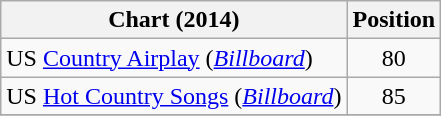<table class="wikitable sortable">
<tr>
<th scope="col">Chart (2014)</th>
<th scope="col">Position</th>
</tr>
<tr>
<td>US <a href='#'>Country Airplay</a> (<em><a href='#'>Billboard</a></em>)</td>
<td align="center">80</td>
</tr>
<tr>
<td>US <a href='#'>Hot Country Songs</a> (<em><a href='#'>Billboard</a></em>)</td>
<td align="center">85</td>
</tr>
<tr>
</tr>
</table>
